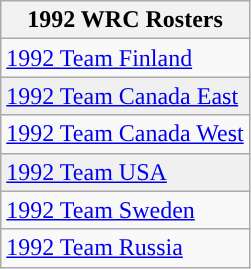<table class=wikitable style="text-align:left;">
<tr>
<th>1992 WRC Rosters</th>
</tr>
<tr>
<td> <a href='#'>1992 Team Finland</a></td>
</tr>
<tr bgcolor="#f0f0f0">
<td> <a href='#'>1992 Team Canada East</a></td>
</tr>
<tr>
<td> <a href='#'>1992 Team Canada West</a></td>
</tr>
<tr bgcolor="#f0f0f0">
<td> <a href='#'>1992 Team USA</a></td>
</tr>
<tr>
<td> <a href='#'>1992 Team Sweden</a></td>
</tr>
<tr>
<td> <a href='#'>1992 Team Russia</a></td>
</tr>
</table>
